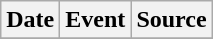<table class="wikitable">
<tr>
<th>Date</th>
<th>Event</th>
<th>Source</th>
</tr>
<tr>
</tr>
</table>
